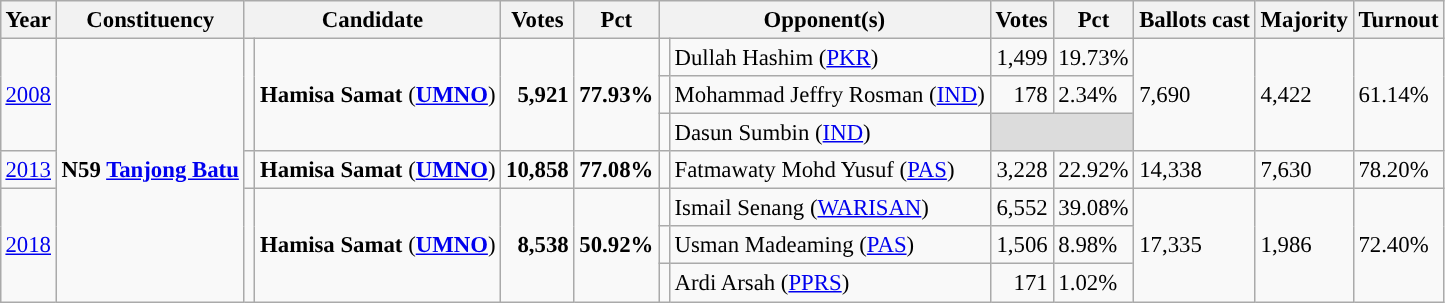<table class="wikitable" style="margin:0.5em ; font-size:95%">
<tr>
<th>Year</th>
<th>Constituency</th>
<th colspan=2>Candidate</th>
<th>Votes</th>
<th>Pct</th>
<th colspan=2>Opponent(s)</th>
<th>Votes</th>
<th>Pct</th>
<th>Ballots cast</th>
<th>Majority</th>
<th>Turnout</th>
</tr>
<tr>
<td rowspan=3><a href='#'>2008</a></td>
<td rowspan=7><strong>N59 <a href='#'>Tanjong Batu</a></strong></td>
<td rowspan=3 ></td>
<td rowspan=3><strong>Hamisa Samat</strong> (<a href='#'><strong>UMNO</strong></a>)</td>
<td rowspan=3 align="right"><strong>5,921</strong></td>
<td rowspan=3><strong>77.93%</strong></td>
<td></td>
<td>Dullah Hashim (<a href='#'>PKR</a>)</td>
<td align="right">1,499</td>
<td>19.73%</td>
<td rowspan=3>7,690</td>
<td rowspan=3>4,422</td>
<td rowspan=3>61.14%</td>
</tr>
<tr>
<td></td>
<td>Mohammad Jeffry Rosman (<a href='#'>IND</a>)</td>
<td align="right">178</td>
<td>2.34%</td>
</tr>
<tr>
<td></td>
<td>Dasun Sumbin (<a href='#'>IND</a>)</td>
<td colspan="2" bgcolor="dcdcdc"></td>
</tr>
<tr>
<td rowspan=1><a href='#'>2013</a></td>
<td rowspan=1 ></td>
<td rowspan=1><strong>Hamisa Samat</strong> (<a href='#'><strong>UMNO</strong></a>)</td>
<td rowspan=1 align="right"><strong>10,858</strong></td>
<td rowspan=1><strong>77.08%</strong></td>
<td></td>
<td>Fatmawaty Mohd Yusuf (<a href='#'>PAS</a>)</td>
<td align="right">3,228</td>
<td>22.92%</td>
<td rowspan=1>14,338</td>
<td rowspan=1>7,630</td>
<td rowspan=1>78.20%</td>
</tr>
<tr>
<td rowspan=3><a href='#'>2018</a></td>
<td rowspan=3 ></td>
<td rowspan=3><strong>Hamisa Samat</strong> (<a href='#'><strong>UMNO</strong></a>)</td>
<td rowspan=3 align="right"><strong>8,538</strong></td>
<td rowspan=3><strong>50.92%</strong></td>
<td></td>
<td>Ismail Senang (<a href='#'>WARISAN</a>)</td>
<td align="right">6,552</td>
<td>39.08%</td>
<td rowspan=3>17,335</td>
<td rowspan=3>1,986</td>
<td rowspan=3>72.40%</td>
</tr>
<tr>
<td></td>
<td>Usman Madeaming (<a href='#'>PAS</a>)</td>
<td align="right">1,506</td>
<td>8.98%</td>
</tr>
<tr>
<td></td>
<td>Ardi Arsah (<a href='#'>PPRS</a>)</td>
<td align="right">171</td>
<td>1.02%</td>
</tr>
</table>
